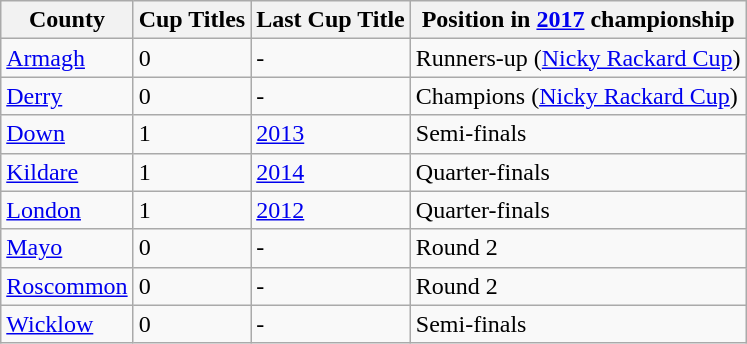<table class="wikitable sortable" style="text-align: left;">
<tr>
<th>County</th>
<th>Cup Titles</th>
<th>Last Cup Title</th>
<th>Position in <a href='#'>2017</a> championship</th>
</tr>
<tr>
<td><a href='#'>Armagh</a></td>
<td>0</td>
<td>-</td>
<td>Runners-up (<a href='#'>Nicky Rackard Cup</a>)</td>
</tr>
<tr>
<td><a href='#'>Derry</a></td>
<td>0</td>
<td>-</td>
<td>Champions (<a href='#'>Nicky Rackard Cup</a>)</td>
</tr>
<tr>
<td> <a href='#'>Down</a></td>
<td>1</td>
<td><a href='#'>2013</a></td>
<td>Semi-finals</td>
</tr>
<tr>
<td> <a href='#'>Kildare</a></td>
<td>1</td>
<td><a href='#'>2014</a></td>
<td>Quarter-finals</td>
</tr>
<tr>
<td> <a href='#'>London</a></td>
<td>1</td>
<td><a href='#'>2012</a></td>
<td>Quarter-finals</td>
</tr>
<tr>
<td> <a href='#'>Mayo</a></td>
<td>0</td>
<td>-</td>
<td>Round 2</td>
</tr>
<tr>
<td> <a href='#'>Roscommon</a></td>
<td>0</td>
<td>-</td>
<td>Round 2</td>
</tr>
<tr>
<td> <a href='#'>Wicklow</a></td>
<td>0</td>
<td>-</td>
<td>Semi-finals</td>
</tr>
</table>
